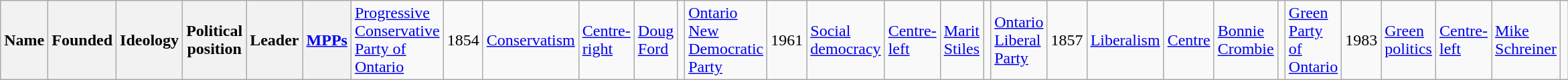<table class="wikitable">
<tr>
<th colspan=2>Name</th>
<th>Founded</th>
<th>Ideology</th>
<th>Political position</th>
<th>Leader</th>
<th><a href='#'>MPPs</a><br></th>
<td><a href='#'>Progressive Conservative Party of Ontario</a><br></td>
<td>1854</td>
<td><a href='#'>Conservatism</a></td>
<td><a href='#'>Centre-right</a></td>
<td><a href='#'>Doug Ford</a></td>
<td><br></td>
<td><a href='#'>Ontario New Democratic Party</a><br></td>
<td>1961</td>
<td><a href='#'>Social democracy</a></td>
<td><a href='#'>Centre-left</a></td>
<td><a href='#'>Marit Stiles</a></td>
<td><br></td>
<td><a href='#'>Ontario Liberal Party</a><br></td>
<td>1857</td>
<td><a href='#'>Liberalism</a></td>
<td><a href='#'>Centre</a></td>
<td><a href='#'>Bonnie Crombie</a></td>
<td><br></td>
<td><a href='#'>Green Party of Ontario</a><br></td>
<td>1983</td>
<td><a href='#'>Green politics</a></td>
<td><a href='#'>Centre-left</a></td>
<td><a href='#'>Mike Schreiner</a></td>
<td></td>
</tr>
</table>
